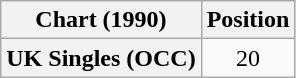<table class="wikitable plainrowheaders" style="text-align:center">
<tr>
<th>Chart (1990)</th>
<th>Position</th>
</tr>
<tr>
<th scope="row">UK Singles (OCC)</th>
<td>20</td>
</tr>
</table>
